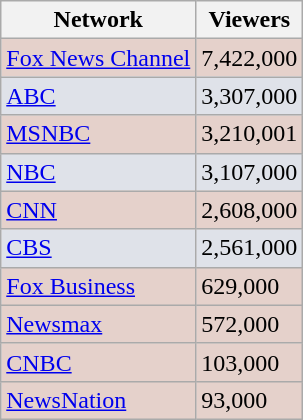<table class="wikitable">
<tr>
<th>Network</th>
<th>Viewers</th>
</tr>
<tr style="background:#e5d1cb;">
<td><a href='#'>Fox News Channel</a></td>
<td>7,422,000</td>
</tr>
<tr style="background:#dfe2e9;">
<td><a href='#'>ABC</a></td>
<td>3,307,000</td>
</tr>
<tr style="background:#e5d1cb;">
<td><a href='#'>MSNBC</a></td>
<td>3,210,001</td>
</tr>
<tr style="background:#dfe2e9;">
<td><a href='#'>NBC</a></td>
<td>3,107,000</td>
</tr>
<tr style="background:#e5d1cb;">
<td><a href='#'>CNN</a></td>
<td>2,608,000</td>
</tr>
<tr style="background:#dfe2e9;">
<td><a href='#'>CBS</a></td>
<td>2,561,000</td>
</tr>
<tr style="background:#e5d1cb;">
<td><a href='#'>Fox Business</a></td>
<td>629,000</td>
</tr>
<tr style="background:#e5d1cb;">
<td><a href='#'>Newsmax</a></td>
<td>572,000</td>
</tr>
<tr style="background:#e5d1cb;">
<td><a href='#'>CNBC</a></td>
<td>103,000</td>
</tr>
<tr style="background:#e5d1cb;">
<td><a href='#'>NewsNation</a></td>
<td>93,000</td>
</tr>
</table>
